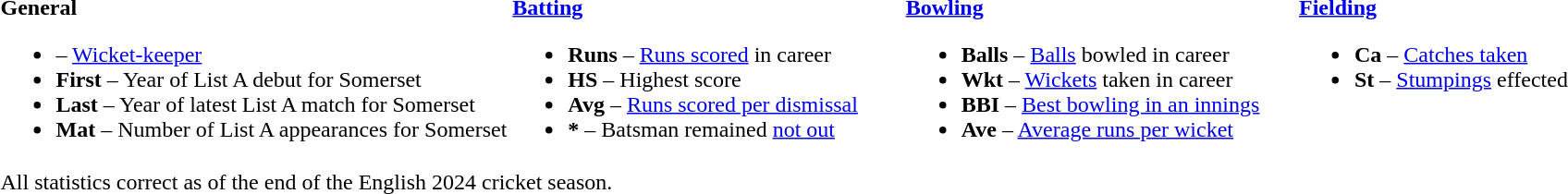<table>
<tr>
<td valign="top" style="width:30%"><br><strong>General</strong><ul><li> – <a href='#'>Wicket-keeper</a></li><li><strong>First</strong> – Year of List A debut for Somerset</li><li><strong>Last</strong> – Year of latest List A match for Somerset</li><li><strong>Mat</strong> – Number of List A appearances for Somerset</li></ul></td>
<td valign="top" style="width:23%"><br><strong><a href='#'>Batting</a></strong><ul><li><strong>Runs</strong> – <a href='#'>Runs scored</a> in career</li><li><strong>HS</strong> – Highest score</li><li><strong>Avg</strong> – <a href='#'>Runs scored per dismissal</a></li><li><strong>*</strong> – Batsman remained <a href='#'>not out</a></li></ul></td>
<td valign="top" style="width:23%"><br><strong><a href='#'>Bowling</a></strong><ul><li><strong>Balls</strong> – <a href='#'>Balls</a> bowled in career</li><li><strong>Wkt</strong> – <a href='#'>Wickets</a> taken in career</li><li><strong>BBI</strong> – <a href='#'>Best bowling in an innings</a></li><li><strong>Ave</strong> – <a href='#'>Average runs per wicket</a></li></ul></td>
<td valign="top" style="width:24%"><br><strong><a href='#'>Fielding</a></strong><ul><li><strong>Ca</strong> – <a href='#'>Catches taken</a></li><li><strong>St</strong> – <a href='#'>Stumpings</a> effected</li></ul></td>
</tr>
<tr>
<td colspan="4">All statistics correct as of the end of the English 2024 cricket season.</td>
</tr>
</table>
